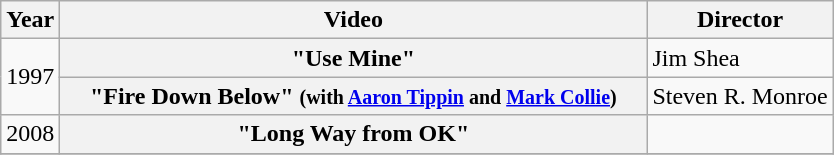<table class="wikitable plainrowheaders">
<tr>
<th>Year</th>
<th style="width:24em;">Video</th>
<th>Director</th>
</tr>
<tr>
<td rowspan="2">1997</td>
<th scope="row">"Use Mine"</th>
<td>Jim Shea</td>
</tr>
<tr>
<th scope="row">"Fire Down Below" <small>(with <a href='#'>Aaron Tippin</a> and <a href='#'>Mark Collie</a>)</small></th>
<td>Steven R. Monroe</td>
</tr>
<tr>
<td>2008</td>
<th scope="row">"Long Way from OK"</th>
<td></td>
</tr>
<tr>
</tr>
</table>
